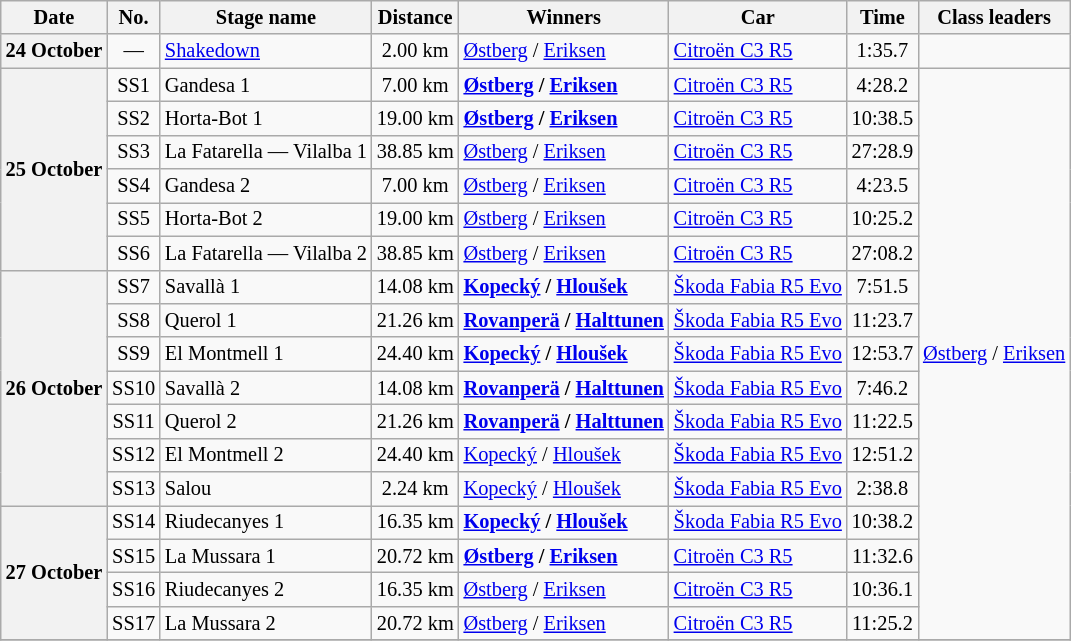<table class="wikitable" style="font-size: 85%;">
<tr>
<th>Date</th>
<th>No.</th>
<th>Stage name</th>
<th>Distance</th>
<th>Winners</th>
<th>Car</th>
<th>Time</th>
<th>Class leaders</th>
</tr>
<tr>
<th>24 October</th>
<td align="center">—</td>
<td><a href='#'>Shakedown</a></td>
<td align="center">2.00 km</td>
<td><a href='#'>Østberg</a> / <a href='#'>Eriksen</a></td>
<td><a href='#'>Citroën C3 R5</a></td>
<td align="center">1:35.7</td>
<td></td>
</tr>
<tr>
<th rowspan="6" nowrap>25 October</th>
<td align="center">SS1</td>
<td>Gandesa 1</td>
<td align="center">7.00 km</td>
<td><strong><a href='#'>Østberg</a> / <a href='#'>Eriksen</a></strong></td>
<td><a href='#'>Citroën C3 R5</a></td>
<td align="center">4:28.2</td>
<td rowspan="17" nowrap><a href='#'>Østberg</a> / <a href='#'>Eriksen</a></td>
</tr>
<tr>
<td align="center">SS2</td>
<td>Horta-Bot 1</td>
<td align="center">19.00 km</td>
<td><strong><a href='#'>Østberg</a> / <a href='#'>Eriksen</a></strong></td>
<td><a href='#'>Citroën C3 R5</a></td>
<td align="center">10:38.5</td>
</tr>
<tr>
<td align="center">SS3</td>
<td nowrap>La Fatarella — Vilalba 1</td>
<td align="center">38.85 km</td>
<td><a href='#'>Østberg</a> / <a href='#'>Eriksen</a></td>
<td><a href='#'>Citroën C3 R5</a></td>
<td align="center">27:28.9</td>
</tr>
<tr>
<td align="center">SS4</td>
<td>Gandesa 2</td>
<td align="center">7.00 km</td>
<td><a href='#'>Østberg</a> / <a href='#'>Eriksen</a></td>
<td><a href='#'>Citroën C3 R5</a></td>
<td align="center">4:23.5</td>
</tr>
<tr>
<td align="center">SS5</td>
<td>Horta-Bot 2</td>
<td align="center">19.00 km</td>
<td><a href='#'>Østberg</a> / <a href='#'>Eriksen</a></td>
<td><a href='#'>Citroën C3 R5</a></td>
<td align="center">10:25.2</td>
</tr>
<tr>
<td align="center">SS6</td>
<td>La Fatarella — Vilalba 2</td>
<td align="center">38.85 km</td>
<td><a href='#'>Østberg</a> / <a href='#'>Eriksen</a></td>
<td><a href='#'>Citroën C3 R5</a></td>
<td align="center">27:08.2</td>
</tr>
<tr>
<th rowspan="7">26 October</th>
<td align="center">SS7</td>
<td>Savallà 1</td>
<td align="center">14.08 km</td>
<td><strong><a href='#'>Kopecký</a> / <a href='#'>Hloušek</a></strong></td>
<td><a href='#'>Škoda Fabia R5 Evo</a></td>
<td align="center">7:51.5</td>
</tr>
<tr>
<td align="center">SS8</td>
<td>Querol 1</td>
<td align="center">21.26 km</td>
<td nowrap><strong><a href='#'>Rovanperä</a> / <a href='#'>Halttunen</a></strong></td>
<td nowrap><a href='#'>Škoda Fabia R5 Evo</a></td>
<td align="center">11:23.7</td>
</tr>
<tr>
<td align="center">SS9</td>
<td>El Montmell 1</td>
<td align="center">24.40 km</td>
<td><strong><a href='#'>Kopecký</a> / <a href='#'>Hloušek</a></strong></td>
<td><a href='#'>Škoda Fabia R5 Evo</a></td>
<td align="center">12:53.7</td>
</tr>
<tr>
<td align="center">SS10</td>
<td>Savallà 2</td>
<td align="center">14.08 km</td>
<td><strong><a href='#'>Rovanperä</a> / <a href='#'>Halttunen</a></strong></td>
<td><a href='#'>Škoda Fabia R5 Evo</a></td>
<td align="center">7:46.2</td>
</tr>
<tr>
<td align="center">SS11</td>
<td>Querol 2</td>
<td align="center">21.26 km</td>
<td><strong><a href='#'>Rovanperä</a> / <a href='#'>Halttunen</a></strong></td>
<td><a href='#'>Škoda Fabia R5 Evo</a></td>
<td align="center">11:22.5</td>
</tr>
<tr>
<td align="center">SS12</td>
<td>El Montmell 2</td>
<td align="center">24.40 km</td>
<td><a href='#'>Kopecký</a> / <a href='#'>Hloušek</a></td>
<td><a href='#'>Škoda Fabia R5 Evo</a></td>
<td align="center">12:51.2</td>
</tr>
<tr>
<td align="center">SS13</td>
<td>Salou</td>
<td align="center">2.24 km</td>
<td><a href='#'>Kopecký</a> / <a href='#'>Hloušek</a></td>
<td><a href='#'>Škoda Fabia R5 Evo</a></td>
<td align="center">2:38.8</td>
</tr>
<tr>
<th rowspan="4">27 October</th>
<td align="center">SS14</td>
<td>Riudecanyes 1</td>
<td align="center">16.35 km</td>
<td><strong><a href='#'>Kopecký</a> / <a href='#'>Hloušek</a></strong></td>
<td><a href='#'>Škoda Fabia R5 Evo</a></td>
<td align="center">10:38.2</td>
</tr>
<tr>
<td align="center">SS15</td>
<td>La Mussara 1</td>
<td align="center">20.72 km</td>
<td><strong><a href='#'>Østberg</a> / <a href='#'>Eriksen</a></strong></td>
<td><a href='#'>Citroën C3 R5</a></td>
<td align="center">11:32.6</td>
</tr>
<tr>
<td align="center">SS16</td>
<td>Riudecanyes 2</td>
<td align="center">16.35 km</td>
<td><a href='#'>Østberg</a> / <a href='#'>Eriksen</a></td>
<td><a href='#'>Citroën C3 R5</a></td>
<td align="center">10:36.1</td>
</tr>
<tr>
<td align="center">SS17</td>
<td>La Mussara 2</td>
<td align="center">20.72 km</td>
<td><a href='#'>Østberg</a> / <a href='#'>Eriksen</a></td>
<td><a href='#'>Citroën C3 R5</a></td>
<td align="center">11:25.2</td>
</tr>
<tr>
</tr>
</table>
